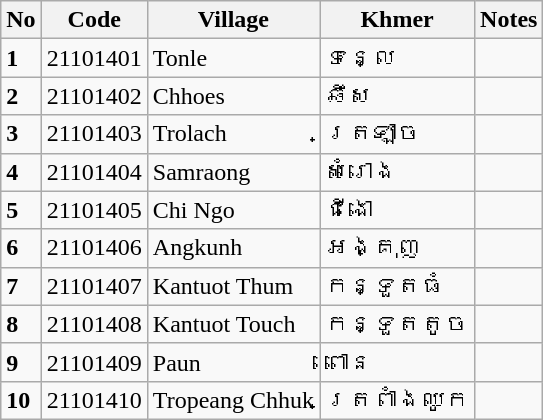<table class="wikitable">
<tr>
<th>No</th>
<th>Code</th>
<th>Village</th>
<th>Khmer</th>
<th>Notes</th>
</tr>
<tr>
<td><strong>1</strong></td>
<td>21101401</td>
<td>Tonle</td>
<td>ទន្លេ</td>
<td></td>
</tr>
<tr>
<td><strong>2</strong></td>
<td>21101402</td>
<td>Chhoes</td>
<td>ឆឹស</td>
<td></td>
</tr>
<tr>
<td><strong>3</strong></td>
<td>21101403</td>
<td>Trolach</td>
<td>ត្រឡាច</td>
<td></td>
</tr>
<tr>
<td><strong>4</strong></td>
<td>21101404</td>
<td>Samraong</td>
<td>សំរោង</td>
<td></td>
</tr>
<tr>
<td><strong>5</strong></td>
<td>21101405</td>
<td>Chi Ngo</td>
<td>ជីងោ</td>
<td></td>
</tr>
<tr>
<td><strong>6</strong></td>
<td>21101406</td>
<td>Angkunh</td>
<td>អង្គុញ</td>
<td></td>
</tr>
<tr>
<td><strong>7</strong></td>
<td>21101407</td>
<td>Kantuot Thum</td>
<td>កន្ទួតធំ</td>
<td></td>
</tr>
<tr>
<td><strong>8</strong></td>
<td>21101408</td>
<td>Kantuot Touch</td>
<td>កន្ទួតតូច</td>
<td></td>
</tr>
<tr>
<td><strong>9</strong></td>
<td>21101409</td>
<td>Paun</td>
<td>ពោន</td>
<td></td>
</tr>
<tr>
<td><strong>10</strong></td>
<td>21101410</td>
<td>Tropeang Chhuk</td>
<td>ត្រពាំងឈូក</td>
<td></td>
</tr>
</table>
